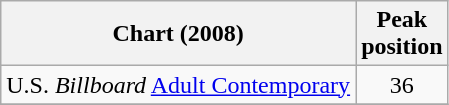<table class="wikitable sortable">
<tr>
<th>Chart (2008)</th>
<th>Peak<br>position</th>
</tr>
<tr>
<td>U.S. <em>Billboard</em> <a href='#'>Adult Contemporary</a></td>
<td align="center">36</td>
</tr>
<tr>
</tr>
</table>
